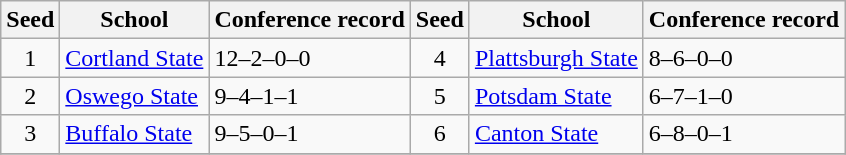<table class="wikitable">
<tr>
<th>Seed</th>
<th>School</th>
<th>Conference record</th>
<th>Seed</th>
<th>School</th>
<th>Conference record</th>
</tr>
<tr>
<td align=center>1</td>
<td><a href='#'>Cortland State</a></td>
<td>12–2–0–0</td>
<td align=center>4</td>
<td><a href='#'>Plattsburgh State</a></td>
<td>8–6–0–0</td>
</tr>
<tr>
<td align=center>2</td>
<td><a href='#'>Oswego State</a></td>
<td>9–4–1–1</td>
<td align=center>5</td>
<td><a href='#'>Potsdam State</a></td>
<td>6–7–1–0</td>
</tr>
<tr>
<td align=center>3</td>
<td><a href='#'>Buffalo State</a></td>
<td>9–5–0–1</td>
<td align=center>6</td>
<td><a href='#'>Canton State</a></td>
<td>6–8–0–1</td>
</tr>
<tr>
</tr>
</table>
